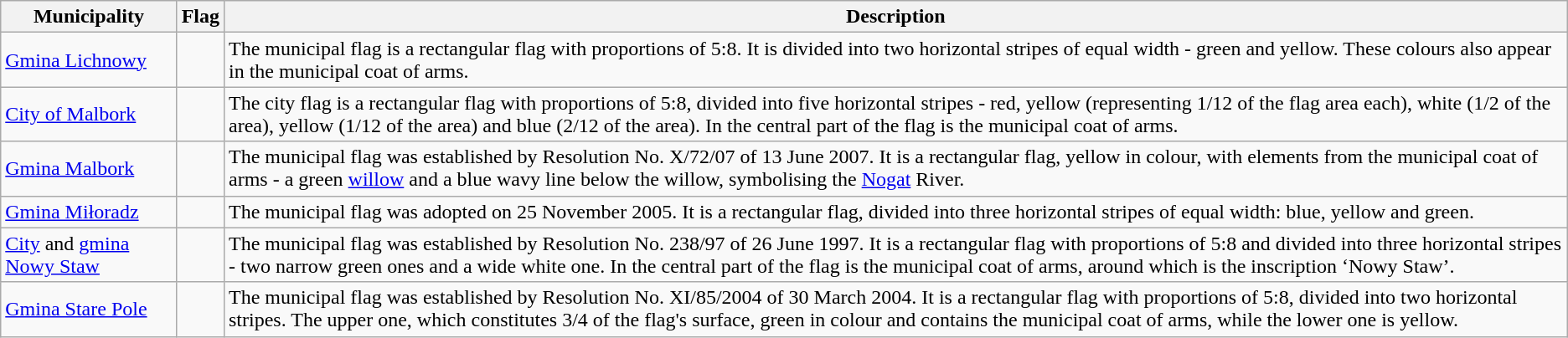<table class="wikitable">
<tr>
<th>Municipality</th>
<th>Flag</th>
<th>Description</th>
</tr>
<tr>
<td><a href='#'>Gmina Lichnowy</a></td>
<td></td>
<td>The municipal flag is a rectangular flag with proportions of 5:8. It is divided into two horizontal stripes of equal width - green and yellow. These colours also appear in the municipal coat of arms.</td>
</tr>
<tr>
<td><a href='#'>City of Malbork</a></td>
<td></td>
<td>The city flag is a rectangular flag with proportions of 5:8, divided into five horizontal stripes - red, yellow (representing 1/12 of the flag area each), white (1/2 of the area), yellow (1/12 of the area) and blue (2/12 of the area). In the central part of the flag is the municipal coat of arms.</td>
</tr>
<tr>
<td><a href='#'>Gmina Malbork</a></td>
<td></td>
<td>The municipal flag was established by Resolution No. X/72/07 of 13 June 2007. It is a rectangular flag, yellow in colour, with elements from the municipal coat of arms - a green <a href='#'>willow</a> and a blue wavy line below the willow, symbolising the <a href='#'>Nogat</a> River.</td>
</tr>
<tr>
<td><a href='#'>Gmina Miłoradz</a></td>
<td></td>
<td>The municipal flag was adopted on 25 November 2005. It is a rectangular flag, divided into three horizontal stripes of equal width: blue, yellow and green.</td>
</tr>
<tr>
<td><a href='#'>City</a> and <a href='#'>gmina Nowy Staw</a></td>
<td></td>
<td>The municipal flag was established by Resolution No. 238/97 of 26 June 1997. It is a rectangular flag with proportions of 5:8 and divided into three horizontal stripes - two narrow green ones and a wide white one. In the central part of the flag is the municipal coat of arms, around which is the inscription ‘Nowy Staw’.</td>
</tr>
<tr>
<td><a href='#'>Gmina Stare Pole</a></td>
<td></td>
<td>The municipal flag was established by Resolution No. XI/85/2004 of 30 March 2004. It is a rectangular flag with proportions of 5:8, divided into two horizontal stripes. The upper one, which constitutes 3/4 of the flag's surface, green in colour and contains the municipal coat of arms, while the lower one is yellow.</td>
</tr>
</table>
